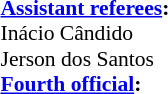<table width=50% style="font-size: 90%">
<tr>
<td><br><strong><a href='#'>Assistant referees</a>:</strong>
<br>Inácio Cândido
<br>Jerson dos Santos
<br><strong><a href='#'>Fourth official</a>:</strong>
<br></td>
</tr>
</table>
